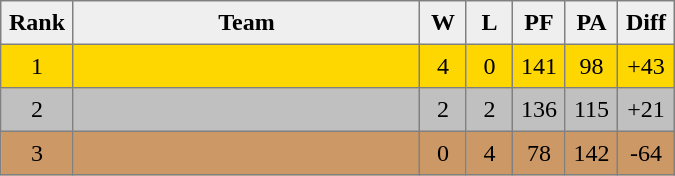<table style=border-collapse:collapse border=1 cellspacing=0 cellpadding=5>
<tr align=center bgcolor=#efefef>
<th width=20>Rank</th>
<th width=220>Team</th>
<th width=20>W</th>
<th width=20>L</th>
<th width=20>PF</th>
<th width=20>PA</th>
<th width=20>Diff</th>
</tr>
<tr align=center bgcolor=gold>
<td>1</td>
<td align=left></td>
<td>4</td>
<td>0</td>
<td>141</td>
<td>98</td>
<td>+43</td>
</tr>
<tr align=center bgcolor=silver>
<td>2</td>
<td align=left></td>
<td>2</td>
<td>2</td>
<td>136</td>
<td>115</td>
<td>+21</td>
</tr>
<tr align=center bgcolor=cc9966>
<td>3</td>
<td align=left></td>
<td>0</td>
<td>4</td>
<td>78</td>
<td>142</td>
<td>-64</td>
</tr>
</table>
